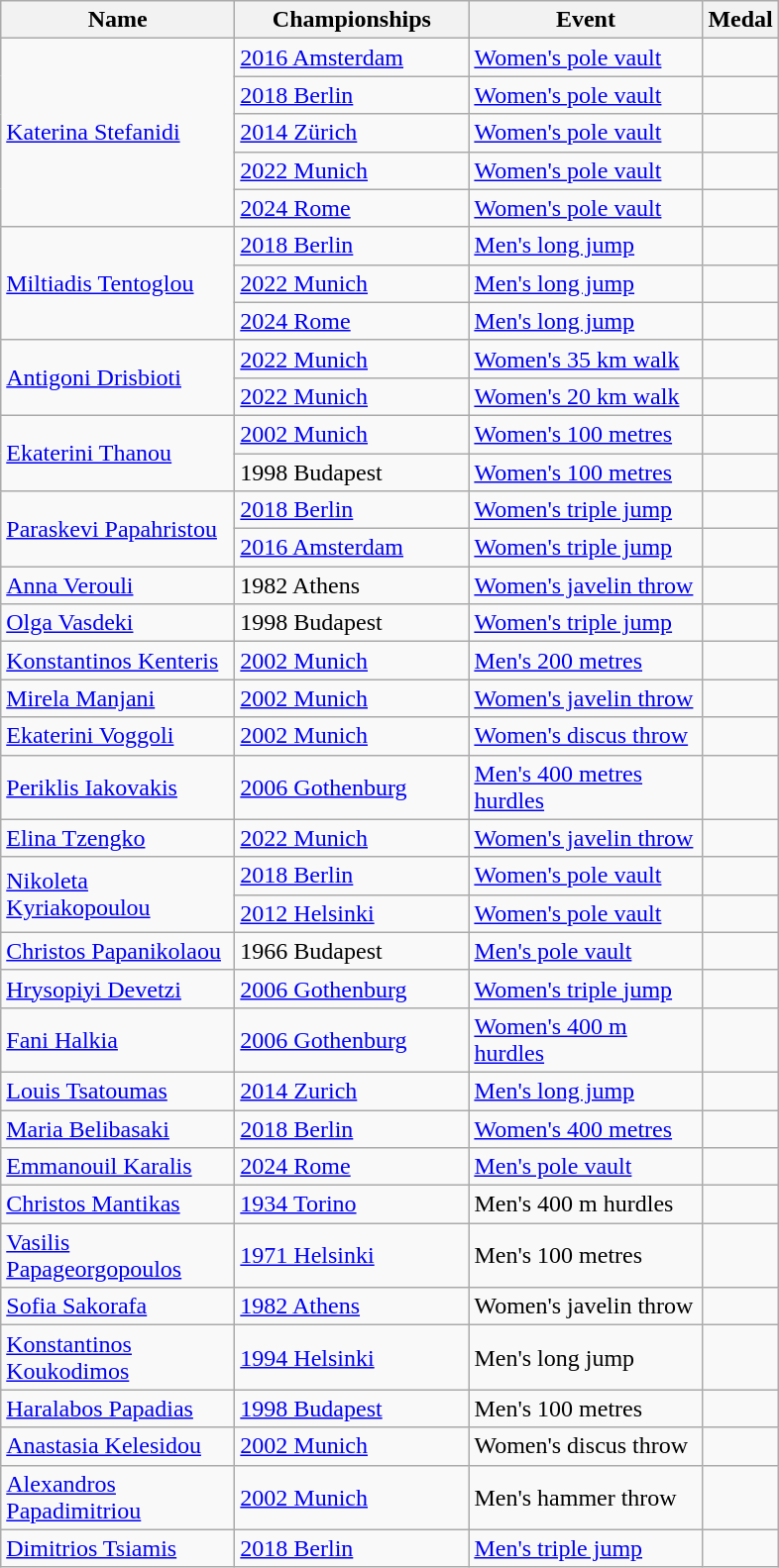<table class="wikitable sortable" style="font-size:100%">
<tr>
<th width=150>Name</th>
<th width=150>Championships</th>
<th width=150>Event</th>
<th>Medal</th>
</tr>
<tr>
<td rowspan=5><a href='#'>Katerina Stefanidi</a></td>
<td><a href='#'>2016 Amsterdam</a></td>
<td><a href='#'>Women's pole vault</a></td>
<td></td>
</tr>
<tr>
<td><a href='#'>2018 Berlin</a></td>
<td><a href='#'>Women's pole vault</a></td>
<td></td>
</tr>
<tr>
<td><a href='#'>2014 Zürich</a></td>
<td><a href='#'>Women's pole vault</a></td>
<td></td>
</tr>
<tr>
<td><a href='#'>2022 Munich</a></td>
<td><a href='#'>Women's pole vault</a></td>
<td></td>
</tr>
<tr>
<td><a href='#'>2024 Rome</a></td>
<td><a href='#'>Women's pole vault</a></td>
<td></td>
</tr>
<tr>
<td rowspan=3><a href='#'>Miltiadis Tentoglou</a></td>
<td><a href='#'>2018 Berlin</a></td>
<td><a href='#'>Men's long jump</a></td>
<td></td>
</tr>
<tr>
<td><a href='#'>2022 Munich</a></td>
<td><a href='#'>Men's long jump</a></td>
<td></td>
</tr>
<tr>
<td><a href='#'>2024 Rome</a></td>
<td><a href='#'>Men's long jump</a></td>
<td></td>
</tr>
<tr>
<td rowspan=2><a href='#'>Antigoni Drisbioti</a></td>
<td><a href='#'>2022 Munich</a></td>
<td><a href='#'>Women's 35 km walk</a></td>
<td></td>
</tr>
<tr>
<td><a href='#'>2022 Munich</a></td>
<td><a href='#'>Women's 20 km walk</a></td>
<td></td>
</tr>
<tr>
<td rowspan=2><a href='#'>Ekaterini Thanou</a></td>
<td><a href='#'>2002 Munich</a></td>
<td><a href='#'>Women's 100 metres</a></td>
<td></td>
</tr>
<tr>
<td>1998 Budapest</td>
<td><a href='#'>Women's 100 metres</a></td>
<td></td>
</tr>
<tr>
<td rowspan=2><a href='#'>Paraskevi Papahristou</a></td>
<td><a href='#'>2018 Berlin</a></td>
<td><a href='#'>Women's triple jump</a></td>
<td></td>
</tr>
<tr>
<td><a href='#'>2016 Amsterdam</a></td>
<td><a href='#'>Women's triple jump</a></td>
<td></td>
</tr>
<tr>
<td><a href='#'>Anna Verouli</a></td>
<td>1982 Athens</td>
<td><a href='#'>Women's javelin throw</a></td>
<td></td>
</tr>
<tr>
<td><a href='#'>Olga Vasdeki</a></td>
<td>1998 Budapest</td>
<td><a href='#'>Women's triple jump</a></td>
<td></td>
</tr>
<tr>
<td><a href='#'>Konstantinos Kenteris</a></td>
<td><a href='#'>2002 Munich</a></td>
<td><a href='#'>Men's 200 metres</a></td>
<td></td>
</tr>
<tr>
<td><a href='#'>Mirela Manjani</a></td>
<td><a href='#'>2002 Munich</a></td>
<td><a href='#'>Women's javelin throw</a></td>
<td></td>
</tr>
<tr>
<td><a href='#'>Ekaterini Voggoli</a></td>
<td><a href='#'>2002 Munich</a></td>
<td><a href='#'>Women's discus throw</a></td>
<td></td>
</tr>
<tr>
<td><a href='#'>Periklis Iakovakis</a></td>
<td><a href='#'>2006 Gothenburg</a></td>
<td><a href='#'>Men's 400 metres hurdles</a></td>
<td></td>
</tr>
<tr>
<td><a href='#'>Elina Tzengko</a></td>
<td><a href='#'>2022 Munich</a></td>
<td><a href='#'>Women's javelin throw</a></td>
<td></td>
</tr>
<tr>
<td rowspan=2><a href='#'>Nikoleta Kyriakopoulou</a></td>
<td><a href='#'>2018 Berlin</a></td>
<td><a href='#'>Women's pole vault</a></td>
<td></td>
</tr>
<tr>
<td><a href='#'>2012 Helsinki</a></td>
<td><a href='#'>Women's pole vault</a></td>
<td></td>
</tr>
<tr>
<td><a href='#'>Christos Papanikolaou</a></td>
<td>1966 Budapest</td>
<td><a href='#'>Men's pole vault</a></td>
<td></td>
</tr>
<tr>
<td><a href='#'>Hrysopiyi Devetzi</a></td>
<td><a href='#'>2006 Gothenburg</a></td>
<td><a href='#'>Women's triple jump</a></td>
<td></td>
</tr>
<tr>
<td><a href='#'>Fani Halkia</a></td>
<td><a href='#'>2006 Gothenburg</a></td>
<td><a href='#'>Women's 400 m hurdles</a></td>
<td></td>
</tr>
<tr>
<td><a href='#'>Louis Tsatoumas</a></td>
<td><a href='#'>2014 Zurich</a></td>
<td><a href='#'>Men's long jump</a></td>
<td></td>
</tr>
<tr>
<td><a href='#'>Maria Belibasaki</a></td>
<td><a href='#'>2018 Berlin</a></td>
<td><a href='#'>Women's 400 metres</a></td>
<td></td>
</tr>
<tr>
<td><a href='#'>Emmanouil Karalis</a></td>
<td><a href='#'>2024 Rome</a></td>
<td><a href='#'>Men's pole vault</a></td>
<td></td>
</tr>
<tr>
<td><a href='#'>Christos Mantikas</a></td>
<td><a href='#'>1934 Torino</a></td>
<td>Men's 400 m hurdles</td>
<td></td>
</tr>
<tr>
<td><a href='#'>Vasilis Papageorgopoulos</a></td>
<td><a href='#'>1971 Helsinki</a></td>
<td>Men's 100 metres</td>
<td></td>
</tr>
<tr>
<td><a href='#'>Sofia Sakorafa</a></td>
<td><a href='#'>1982 Athens</a></td>
<td>Women's javelin throw</td>
<td></td>
</tr>
<tr>
<td><a href='#'>Konstantinos Koukodimos</a></td>
<td><a href='#'>1994 Helsinki</a></td>
<td>Men's long jump</td>
<td></td>
</tr>
<tr>
<td><a href='#'>Haralabos Papadias</a></td>
<td><a href='#'>1998 Budapest</a></td>
<td>Men's 100 metres</td>
<td></td>
</tr>
<tr>
<td><a href='#'>Anastasia Kelesidou</a></td>
<td><a href='#'>2002 Munich</a></td>
<td>Women's discus throw</td>
<td></td>
</tr>
<tr>
<td><a href='#'>Alexandros Papadimitriou</a></td>
<td><a href='#'>2002 Munich</a></td>
<td>Men's hammer throw</td>
<td></td>
</tr>
<tr>
<td><a href='#'>Dimitrios Tsiamis</a></td>
<td><a href='#'>2018 Berlin</a></td>
<td><a href='#'>Men's triple jump</a></td>
<td></td>
</tr>
</table>
